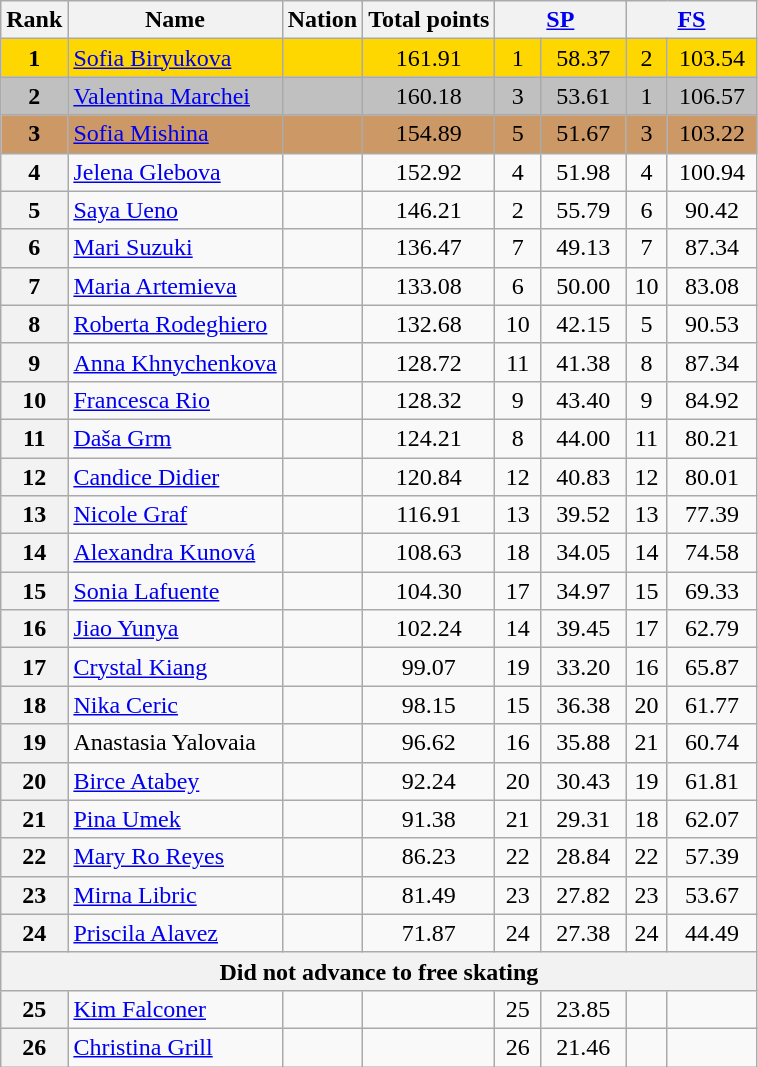<table class="wikitable sortable">
<tr>
<th>Rank</th>
<th>Name</th>
<th>Nation</th>
<th>Total points</th>
<th colspan="2" width="80px"><a href='#'>SP</a></th>
<th colspan="2" width="80px"><a href='#'>FS</a></th>
</tr>
<tr style="background-color: gold">
<td style="text-align: center"><strong>1</strong></td>
<td><a href='#'>Sofia Biryukova</a></td>
<td></td>
<td style="text-align: center">161.91</td>
<td style="text-align: center">1</td>
<td style="text-align: center">58.37</td>
<td style="text-align: center">2</td>
<td style="text-align: center">103.54</td>
</tr>
<tr style="background-color: silver">
<td style="text-align: center"><strong>2</strong></td>
<td><a href='#'>Valentina Marchei</a></td>
<td></td>
<td style="text-align: center">160.18</td>
<td style="text-align: center">3</td>
<td style="text-align: center">53.61</td>
<td style="text-align: center">1</td>
<td style="text-align: center">106.57</td>
</tr>
<tr style="background-color: #cc9966">
<td style="text-align: center"><strong>3</strong></td>
<td><a href='#'>Sofia Mishina</a></td>
<td></td>
<td style="text-align: center">154.89</td>
<td style="text-align: center">5</td>
<td style="text-align: center">51.67</td>
<td style="text-align: center">3</td>
<td style="text-align: center">103.22</td>
</tr>
<tr>
<th>4</th>
<td><a href='#'>Jelena Glebova</a></td>
<td></td>
<td style="text-align: center">152.92</td>
<td style="text-align: center">4</td>
<td style="text-align: center">51.98</td>
<td style="text-align: center">4</td>
<td style="text-align: center">100.94</td>
</tr>
<tr>
<th>5</th>
<td><a href='#'>Saya Ueno</a></td>
<td></td>
<td style="text-align: center">146.21</td>
<td style="text-align: center">2</td>
<td style="text-align: center">55.79</td>
<td style="text-align: center">6</td>
<td style="text-align: center">90.42</td>
</tr>
<tr>
<th>6</th>
<td><a href='#'>Mari Suzuki</a></td>
<td></td>
<td style="text-align: center">136.47</td>
<td style="text-align: center">7</td>
<td style="text-align: center">49.13</td>
<td style="text-align: center">7</td>
<td style="text-align: center">87.34</td>
</tr>
<tr>
<th>7</th>
<td><a href='#'>Maria Artemieva</a></td>
<td></td>
<td style="text-align: center">133.08</td>
<td style="text-align: center">6</td>
<td style="text-align: center">50.00</td>
<td style="text-align: center">10</td>
<td style="text-align: center">83.08</td>
</tr>
<tr>
<th>8</th>
<td><a href='#'>Roberta Rodeghiero</a></td>
<td></td>
<td style="text-align: center">132.68</td>
<td style="text-align: center">10</td>
<td style="text-align: center">42.15</td>
<td style="text-align: center">5</td>
<td style="text-align: center">90.53</td>
</tr>
<tr>
<th>9</th>
<td><a href='#'>Anna Khnychenkova</a></td>
<td></td>
<td style="text-align: center">128.72</td>
<td style="text-align: center">11</td>
<td style="text-align: center">41.38</td>
<td style="text-align: center">8</td>
<td style="text-align: center">87.34</td>
</tr>
<tr>
<th>10</th>
<td><a href='#'>Francesca Rio</a></td>
<td></td>
<td style="text-align: center">128.32</td>
<td style="text-align: center">9</td>
<td style="text-align: center">43.40</td>
<td style="text-align: center">9</td>
<td style="text-align: center">84.92</td>
</tr>
<tr>
<th>11</th>
<td><a href='#'>Daša Grm</a></td>
<td></td>
<td style="text-align: center">124.21</td>
<td style="text-align: center">8</td>
<td style="text-align: center">44.00</td>
<td style="text-align: center">11</td>
<td style="text-align: center">80.21</td>
</tr>
<tr>
<th>12</th>
<td><a href='#'>Candice Didier</a></td>
<td></td>
<td style="text-align: center">120.84</td>
<td style="text-align: center">12</td>
<td style="text-align: center">40.83</td>
<td style="text-align: center">12</td>
<td style="text-align: center">80.01</td>
</tr>
<tr>
<th>13</th>
<td><a href='#'>Nicole Graf</a></td>
<td></td>
<td style="text-align: center">116.91</td>
<td style="text-align: center">13</td>
<td style="text-align: center">39.52</td>
<td style="text-align: center">13</td>
<td style="text-align: center">77.39</td>
</tr>
<tr>
<th>14</th>
<td><a href='#'>Alexandra Kunová</a></td>
<td></td>
<td style="text-align: center">108.63</td>
<td style="text-align: center">18</td>
<td style="text-align: center">34.05</td>
<td style="text-align: center">14</td>
<td style="text-align: center">74.58</td>
</tr>
<tr>
<th>15</th>
<td><a href='#'>Sonia Lafuente</a></td>
<td></td>
<td style="text-align: center">104.30</td>
<td style="text-align: center">17</td>
<td style="text-align: center">34.97</td>
<td style="text-align: center">15</td>
<td style="text-align: center">69.33</td>
</tr>
<tr>
<th>16</th>
<td><a href='#'>Jiao Yunya</a></td>
<td></td>
<td style="text-align: center">102.24</td>
<td style="text-align: center">14</td>
<td style="text-align: center">39.45</td>
<td style="text-align: center">17</td>
<td style="text-align: center">62.79</td>
</tr>
<tr>
<th>17</th>
<td><a href='#'>Crystal Kiang</a></td>
<td></td>
<td style="text-align: center">99.07</td>
<td style="text-align: center">19</td>
<td style="text-align: center">33.20</td>
<td style="text-align: center">16</td>
<td style="text-align: center">65.87</td>
</tr>
<tr>
<th>18</th>
<td><a href='#'>Nika Ceric</a></td>
<td></td>
<td style="text-align: center">98.15</td>
<td style="text-align: center">15</td>
<td style="text-align: center">36.38</td>
<td style="text-align: center">20</td>
<td style="text-align: center">61.77</td>
</tr>
<tr>
<th>19</th>
<td>Anastasia Yalovaia</td>
<td></td>
<td style="text-align: center">96.62</td>
<td style="text-align: center">16</td>
<td style="text-align: center">35.88</td>
<td style="text-align: center">21</td>
<td style="text-align: center">60.74</td>
</tr>
<tr>
<th>20</th>
<td><a href='#'>Birce Atabey</a></td>
<td></td>
<td style="text-align: center">92.24</td>
<td style="text-align: center">20</td>
<td style="text-align: center">30.43</td>
<td style="text-align: center">19</td>
<td style="text-align: center">61.81</td>
</tr>
<tr>
<th>21</th>
<td><a href='#'>Pina Umek</a></td>
<td></td>
<td style="text-align: center">91.38</td>
<td style="text-align: center">21</td>
<td style="text-align: center">29.31</td>
<td style="text-align: center">18</td>
<td style="text-align: center">62.07</td>
</tr>
<tr>
<th>22</th>
<td><a href='#'>Mary Ro Reyes</a></td>
<td></td>
<td style="text-align: center">86.23</td>
<td style="text-align: center">22</td>
<td style="text-align: center">28.84</td>
<td style="text-align: center">22</td>
<td style="text-align: center">57.39</td>
</tr>
<tr>
<th>23</th>
<td><a href='#'>Mirna Libric</a></td>
<td></td>
<td style="text-align: center">81.49</td>
<td style="text-align: center">23</td>
<td style="text-align: center">27.82</td>
<td style="text-align: center">23</td>
<td style="text-align: center">53.67</td>
</tr>
<tr>
<th>24</th>
<td><a href='#'>Priscila Alavez</a></td>
<td></td>
<td style="text-align: center">71.87</td>
<td style="text-align: center">24</td>
<td style="text-align: center">27.38</td>
<td style="text-align: center">24</td>
<td style="text-align: center">44.49</td>
</tr>
<tr>
<th colspan=8>Did not advance to free skating</th>
</tr>
<tr>
<th>25</th>
<td><a href='#'>Kim Falconer</a></td>
<td></td>
<td></td>
<td style="text-align: center">25</td>
<td style="text-align: center">23.85</td>
<td></td>
<td></td>
</tr>
<tr>
<th>26</th>
<td><a href='#'>Christina Grill</a></td>
<td></td>
<td></td>
<td style="text-align: center">26</td>
<td style="text-align: center">21.46</td>
<td></td>
<td></td>
</tr>
</table>
